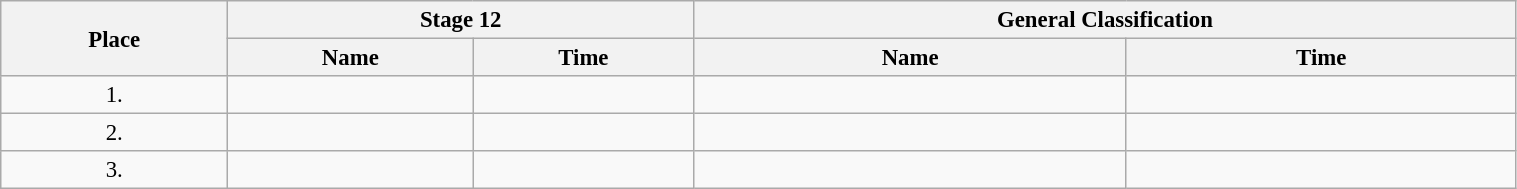<table class="wikitable"  style="font-size:95%; width:80%;">
<tr>
<th rowspan="2">Place</th>
<th colspan="2">Stage 12</th>
<th colspan="2">General Classification</th>
</tr>
<tr>
<th>Name</th>
<th>Time</th>
<th>Name</th>
<th>Time</th>
</tr>
<tr>
<td style="text-align:center;">1.</td>
<td></td>
<td></td>
<td></td>
<td></td>
</tr>
<tr>
<td style="text-align:center;">2.</td>
<td></td>
<td></td>
<td></td>
<td></td>
</tr>
<tr>
<td style="text-align:center;">3.</td>
<td></td>
<td></td>
<td></td>
<td></td>
</tr>
</table>
